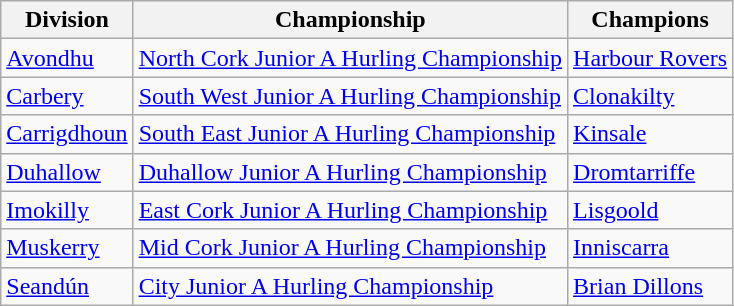<table class="wikitable">
<tr>
<th>Division</th>
<th>Championship</th>
<th>Champions</th>
</tr>
<tr>
<td><a href='#'>Avondhu</a></td>
<td><a href='#'>North Cork Junior A Hurling Championship</a></td>
<td><a href='#'>Harbour Rovers</a></td>
</tr>
<tr>
<td><a href='#'>Carbery</a></td>
<td><a href='#'>South West Junior A Hurling Championship</a></td>
<td><a href='#'>Clonakilty</a></td>
</tr>
<tr>
<td><a href='#'>Carrigdhoun</a></td>
<td><a href='#'>South East Junior A Hurling Championship</a></td>
<td><a href='#'>Kinsale</a></td>
</tr>
<tr>
<td><a href='#'>Duhallow</a></td>
<td><a href='#'>Duhallow Junior A Hurling Championship</a></td>
<td><a href='#'>Dromtarriffe</a></td>
</tr>
<tr>
<td><a href='#'>Imokilly</a></td>
<td><a href='#'>East Cork Junior A Hurling Championship</a></td>
<td><a href='#'>Lisgoold</a></td>
</tr>
<tr>
<td><a href='#'>Muskerry</a></td>
<td><a href='#'>Mid Cork Junior A Hurling Championship</a></td>
<td><a href='#'>Inniscarra</a></td>
</tr>
<tr>
<td><a href='#'>Seandún</a></td>
<td><a href='#'>City Junior A Hurling Championship</a></td>
<td><a href='#'>Brian Dillons</a></td>
</tr>
</table>
